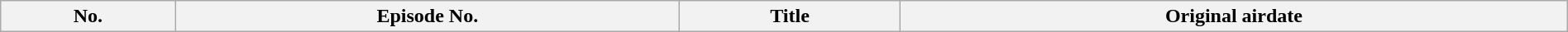<table class="wikitable plainrowheaders" style="width:100%; margin:auto;">
<tr>
<th>No.</th>
<th>Episode No.</th>
<th>Title</th>
<th>Original airdate<br>


</th>
</tr>
</table>
